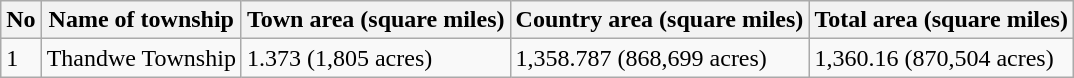<table class="wikitable">
<tr>
<th>No</th>
<th>Name of township</th>
<th>Town area (square miles)</th>
<th>Country area (square miles)</th>
<th>Total area (square miles)</th>
</tr>
<tr>
<td>1</td>
<td>Thandwe Township</td>
<td>1.373 (1,805 acres)</td>
<td>1,358.787 (868,699 acres)</td>
<td>1,360.16 (870,504 acres)</td>
</tr>
</table>
